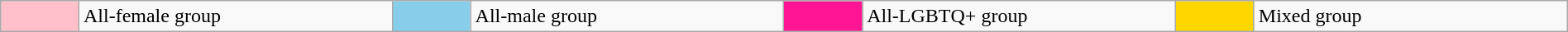<table class="wikitable plainrowheaders" style="width:100%">
<tr>
<td width="5%" style="background:#FFC0CB;"></td>
<td width="20%">All-female group</td>
<td width="5%" style="background:#87CEEB;"></td>
<td width="20%">All-male group</td>
<td width="5%" style="background:#FF1493;"></td>
<td width="20%">All-LGBTQ+ group</td>
<td width="5%" style="background:#FFD700;"></td>
<td width="20%">Mixed group</td>
</tr>
</table>
